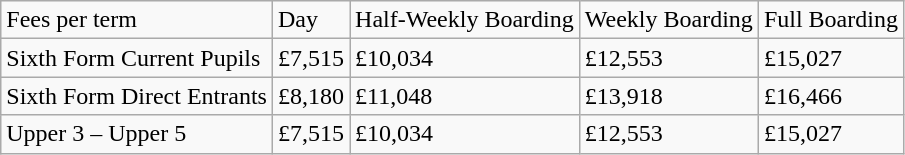<table class="wikitable">
<tr>
<td>Fees per term</td>
<td>Day</td>
<td>Half-Weekly Boarding</td>
<td>Weekly Boarding</td>
<td>Full Boarding</td>
</tr>
<tr>
<td>Sixth Form Current Pupils</td>
<td>£7,515</td>
<td>£10,034</td>
<td>£12,553</td>
<td>£15,027</td>
</tr>
<tr>
<td>Sixth Form Direct Entrants</td>
<td>£8,180</td>
<td>£11,048</td>
<td>£13,918</td>
<td>£16,466</td>
</tr>
<tr>
<td>Upper 3 – Upper 5</td>
<td>£7,515</td>
<td>£10,034</td>
<td>£12,553</td>
<td>£15,027</td>
</tr>
</table>
